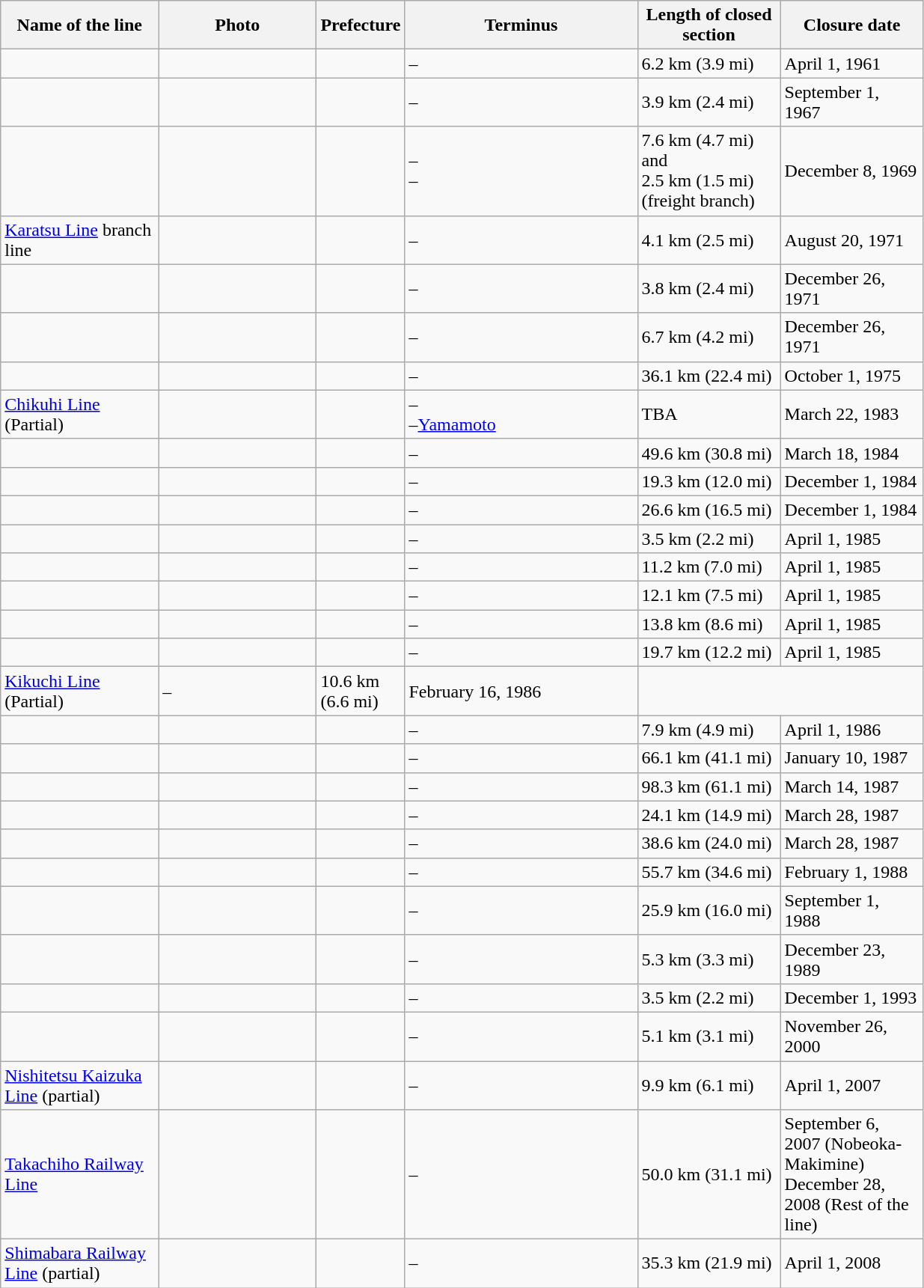<table class="sortable wikitable" text-align:left;">
<tr>
<th style="width:100pt;">Name of the line</th>
<th style="width:100pt;">Photo</th>
<th style="width:40pt;">Prefecture</th>
<th style="width:150pt;">Terminus</th>
<th style="width:90pt;">Length of closed section</th>
<th style="width:90pt;">Closure date</th>
</tr>
<tr>
<td></td>
<td></td>
<td></td>
<td>–</td>
<td>6.2 km (3.9 mi)</td>
<td>April 1, 1961</td>
</tr>
<tr>
<td></td>
<td></td>
<td></td>
<td>–</td>
<td>3.9 km (2.4 mi)</td>
<td>September 1, 1967</td>
</tr>
<tr>
<td></td>
<td></td>
<td></td>
<td>– <br> –</td>
<td>7.6 km (4.7 mi) and <br> 2.5 km (1.5 mi) (freight branch)</td>
<td>December 8, 1969</td>
</tr>
<tr>
<td><a href='#'>Karatsu Line</a> branch line</td>
<td></td>
<td></td>
<td>–</td>
<td>4.1 km (2.5 mi)</td>
<td>August 20, 1971</td>
</tr>
<tr>
<td></td>
<td></td>
<td></td>
<td>–</td>
<td>3.8 km (2.4 mi)</td>
<td>December 26, 1971</td>
</tr>
<tr>
<td></td>
<td></td>
<td></td>
<td>–</td>
<td>6.7 km (4.2 mi)</td>
<td>December 26, 1971</td>
</tr>
<tr>
<td></td>
<td></td>
<td></td>
<td>–</td>
<td>36.1 km (22.4 mi)</td>
<td>October 1, 1975</td>
</tr>
<tr>
<td><a href='#'>Chikuhi Line</a> (Partial)</td>
<td></td>
<td></td>
<td>– <br> –<a href='#'>Yamamoto</a></td>
<td>TBA</td>
<td>March 22, 1983</td>
</tr>
<tr>
<td></td>
<td></td>
<td></td>
<td>–</td>
<td>49.6 km (30.8 mi)</td>
<td>March 18, 1984</td>
</tr>
<tr>
<td></td>
<td></td>
<td></td>
<td>–</td>
<td>19.3 km (12.0 mi)</td>
<td>December 1, 1984</td>
</tr>
<tr>
<td></td>
<td></td>
<td></td>
<td>–</td>
<td>26.6 km (16.5 mi)</td>
<td>December 1, 1984</td>
</tr>
<tr>
<td></td>
<td></td>
<td></td>
<td>–</td>
<td>3.5 km (2.2 mi)</td>
<td>April 1, 1985</td>
</tr>
<tr>
<td></td>
<td></td>
<td></td>
<td>–</td>
<td>11.2 km (7.0 mi)</td>
<td>April 1, 1985</td>
</tr>
<tr>
<td></td>
<td></td>
<td></td>
<td>–</td>
<td>12.1 km (7.5 mi)</td>
<td>April 1, 1985</td>
</tr>
<tr>
<td></td>
<td></td>
<td></td>
<td>–</td>
<td>13.8 km (8.6 mi)</td>
<td>April 1, 1985</td>
</tr>
<tr>
<td></td>
<td></td>
<td></td>
<td>–</td>
<td>19.7 km (12.2 mi)</td>
<td>April 1, 1985</td>
</tr>
<tr>
<td><a href='#'>Kikuchi Line</a> <br> (Partial)</td>
<td>–</td>
<td>10.6 km (6.6 mi)</td>
<td>February 16, 1986</td>
</tr>
<tr>
<td></td>
<td></td>
<td></td>
<td>–</td>
<td>7.9 km (4.9 mi)</td>
<td>April 1, 1986</td>
</tr>
<tr>
<td></td>
<td></td>
<td></td>
<td>–</td>
<td>66.1 km (41.1 mi)</td>
<td>January 10, 1987</td>
</tr>
<tr>
<td></td>
<td></td>
<td></td>
<td>–</td>
<td>98.3 km (61.1 mi)</td>
<td>March 14, 1987</td>
</tr>
<tr>
<td></td>
<td></td>
<td></td>
<td>–</td>
<td>24.1 km (14.9 mi)</td>
<td>March 28, 1987</td>
</tr>
<tr>
<td></td>
<td></td>
<td></td>
<td>–</td>
<td>38.6 km (24.0 mi)</td>
<td>March 28, 1987</td>
</tr>
<tr>
<td></td>
<td></td>
<td></td>
<td>–</td>
<td>55.7 km (34.6 mi)</td>
<td>February 1, 1988</td>
</tr>
<tr>
<td></td>
<td></td>
<td></td>
<td>–</td>
<td>25.9 km (16.0 mi)</td>
<td>September 1, 1988</td>
</tr>
<tr>
<td></td>
<td></td>
<td></td>
<td>–</td>
<td>5.3 km (3.3 mi)</td>
<td>December 23, 1989</td>
</tr>
<tr>
<td></td>
<td></td>
<td></td>
<td>–</td>
<td>3.5 km (2.2 mi)</td>
<td>December 1, 1993</td>
</tr>
<tr>
<td></td>
<td></td>
<td></td>
<td>–</td>
<td>5.1 km (3.1 mi)</td>
<td>November 26, 2000</td>
</tr>
<tr>
<td><a href='#'>Nishitetsu Kaizuka Line</a> (partial)</td>
<td></td>
<td></td>
<td>–</td>
<td>9.9 km (6.1 mi)</td>
<td>April 1, 2007</td>
</tr>
<tr>
<td><a href='#'>Takachiho Railway Line</a></td>
<td></td>
<td></td>
<td>–</td>
<td>50.0 km (31.1 mi)</td>
<td>September 6, 2007 (Nobeoka-Makimine) <br> December 28, 2008 (Rest of the line)</td>
</tr>
<tr>
<td><a href='#'>Shimabara Railway Line</a> (partial)</td>
<td></td>
<td></td>
<td>–</td>
<td>35.3 km (21.9 mi)</td>
<td>April 1, 2008</td>
</tr>
</table>
